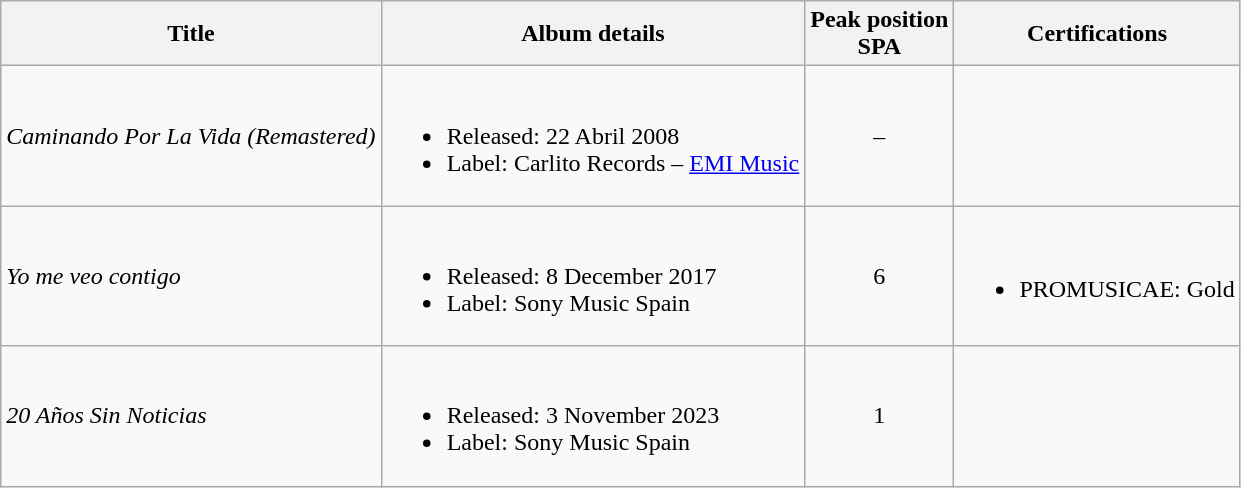<table class="wikitable">
<tr>
<th>Title</th>
<th>Album details</th>
<th>Peak position<br>SPA<br></th>
<th>Certifications</th>
</tr>
<tr>
<td><em>Caminando Por La Vida (Remastered)</em></td>
<td><br><ul><li>Released: 22 Abril 2008</li><li>Label: Carlito Records – <a href='#'>EMI Music</a></li></ul></td>
<td align="center">–</td>
<td></td>
</tr>
<tr>
<td><em>Yo me veo contigo</em></td>
<td><br><ul><li>Released: 8 December 2017</li><li>Label: Sony Music Spain</li></ul></td>
<td align="center">6<br></td>
<td><br><ul><li>PROMUSICAE: Gold</li></ul></td>
</tr>
<tr>
<td><em>20 Años Sin Noticias</em></td>
<td><br><ul><li>Released: 3 November 2023</li><li>Label: Sony Music Spain</li></ul></td>
<td align="center">1</td>
<td></td>
</tr>
</table>
